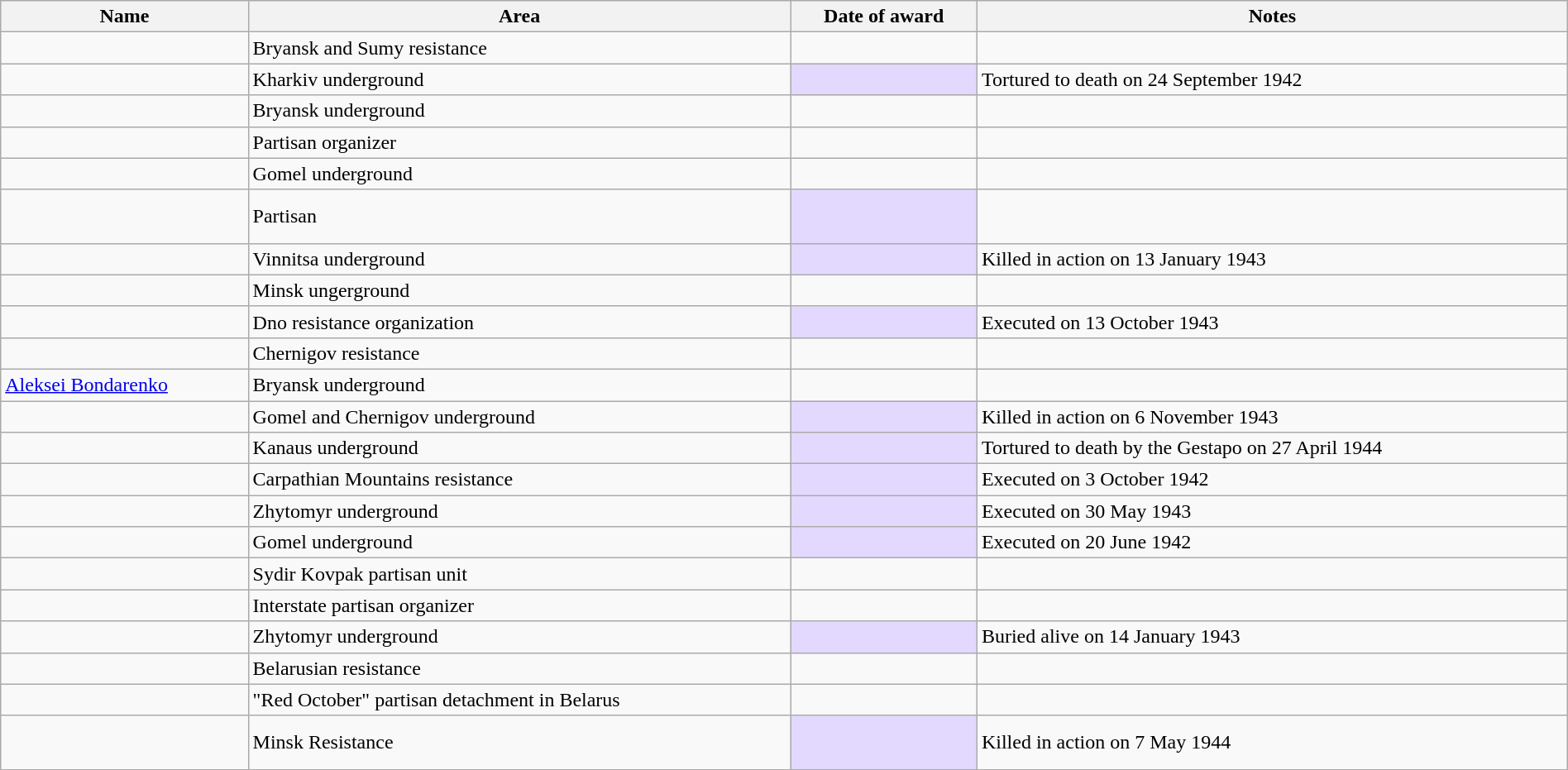<table class="wikitable sortable" width="100%">
<tr>
<th>Name</th>
<th>Area</th>
<th>Date of award</th>
<th class="unsortable">Notes</th>
</tr>
<tr>
<td><strong></strong><br></td>
<td>Bryansk and Sumy resistance</td>
<td></td>
<td></td>
</tr>
<tr>
<td><strong></strong><br></td>
<td>Kharkiv underground</td>
<td style="background:#e3d9ff;"></td>
<td>Tortured to death on 24 September 1942</td>
</tr>
<tr>
<td><strong></strong><br></td>
<td>Bryansk underground</td>
<td></td>
<td></td>
</tr>
<tr>
<td><strong></strong><br></td>
<td>Partisan organizer</td>
<td></td>
<td></td>
</tr>
<tr>
<td><strong></strong><br></td>
<td>Gomel underground</td>
<td></td>
<td></td>
</tr>
<tr>
<td><strong></strong><br><br></td>
<td>Partisan</td>
<td style="background:#e3d9ff;"></td>
<td></td>
</tr>
<tr>
<td><strong></strong><br></td>
<td>Vinnitsa underground</td>
<td style="background:#e3d9ff;"></td>
<td>Killed in action on 13 January 1943</td>
</tr>
<tr>
<td><strong></strong><br></td>
<td>Minsk ungerground</td>
<td></td>
<td></td>
</tr>
<tr>
<td><strong></strong><br></td>
<td>Dno resistance organization</td>
<td style="background:#e3d9ff;"></td>
<td>Executed on 13 October 1943</td>
</tr>
<tr>
<td><strong></strong><br></td>
<td>Chernigov resistance</td>
<td></td>
<td></td>
</tr>
<tr>
<td><a href='#'>Aleksei Bondarenko</a><br></td>
<td>Bryansk underground</td>
<td></td>
<td></td>
</tr>
<tr>
<td><strong></strong><br></td>
<td>Gomel and Chernigov underground</td>
<td style="background:#e3d9ff;"></td>
<td>Killed in action on 6 November 1943</td>
</tr>
<tr>
<td><strong></strong><br></td>
<td>Kanaus underground</td>
<td style="background:#e3d9ff;"></td>
<td>Tortured to death by the Gestapo on 27 April 1944</td>
</tr>
<tr>
<td><strong></strong><br></td>
<td>Carpathian Mountains resistance</td>
<td style="background:#e3d9ff;"></td>
<td>Executed on 3 October 1942</td>
</tr>
<tr>
<td><strong></strong><br></td>
<td>Zhytomyr underground</td>
<td style="background:#e3d9ff;"></td>
<td>Executed on 30 May 1943</td>
</tr>
<tr>
<td><strong></strong><br></td>
<td>Gomel underground</td>
<td style="background:#e3d9ff;"></td>
<td>Executed on 20 June 1942</td>
</tr>
<tr>
<td><strong></strong><br></td>
<td>Sydir Kovpak partisan unit</td>
<td></td>
<td></td>
</tr>
<tr>
<td><strong></strong><br></td>
<td>Interstate partisan organizer</td>
<td></td>
<td></td>
</tr>
<tr>
<td><strong></strong><br></td>
<td>Zhytomyr underground</td>
<td style="background:#e3d9ff;"></td>
<td>Buried alive on 14 January 1943</td>
</tr>
<tr>
<td><strong></strong><br></td>
<td>Belarusian resistance</td>
<td></td>
<td></td>
</tr>
<tr>
<td><strong></strong><br></td>
<td>"Red October" partisan detachment in Belarus</td>
<td></td>
<td></td>
</tr>
<tr>
<td><strong></strong><br><br></td>
<td>Minsk Resistance</td>
<td style="background:#e3d9ff;"></td>
<td>Killed in action on 7 May 1944</td>
</tr>
</table>
